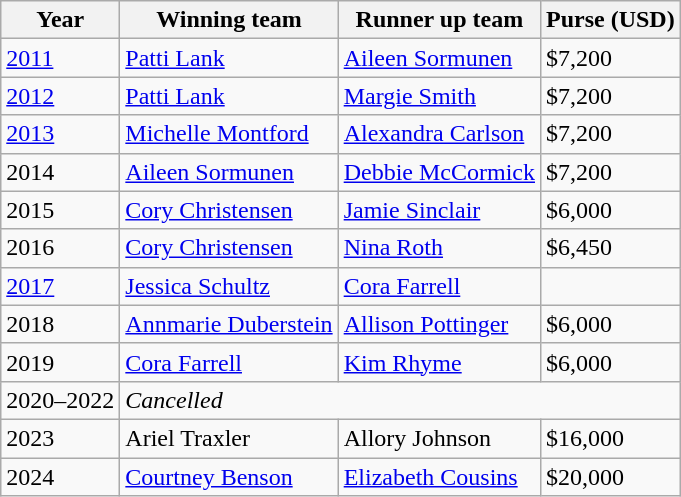<table class="wikitable">
<tr>
<th scope="col">Year</th>
<th scope="col">Winning team</th>
<th scope="col">Runner up team</th>
<th scope="col">Purse (USD)</th>
</tr>
<tr>
<td><a href='#'>2011</a></td>
<td> <a href='#'>Patti Lank</a></td>
<td> <a href='#'>Aileen Sormunen</a></td>
<td>$7,200</td>
</tr>
<tr>
<td><a href='#'>2012</a></td>
<td> <a href='#'>Patti Lank</a></td>
<td> <a href='#'>Margie Smith</a></td>
<td>$7,200</td>
</tr>
<tr>
<td><a href='#'>2013</a></td>
<td> <a href='#'>Michelle Montford</a></td>
<td> <a href='#'>Alexandra Carlson</a></td>
<td>$7,200</td>
</tr>
<tr>
<td>2014</td>
<td> <a href='#'>Aileen Sormunen</a></td>
<td> <a href='#'>Debbie McCormick</a></td>
<td>$7,200</td>
</tr>
<tr>
<td>2015</td>
<td> <a href='#'>Cory Christensen</a></td>
<td> <a href='#'>Jamie Sinclair</a></td>
<td>$6,000</td>
</tr>
<tr>
<td>2016</td>
<td> <a href='#'>Cory Christensen</a></td>
<td> <a href='#'>Nina Roth</a></td>
<td>$6,450</td>
</tr>
<tr>
<td><a href='#'>2017</a></td>
<td> <a href='#'>Jessica Schultz</a></td>
<td> <a href='#'>Cora Farrell</a></td>
<td></td>
</tr>
<tr>
<td>2018</td>
<td> <a href='#'>Annmarie Duberstein</a></td>
<td> <a href='#'>Allison Pottinger</a></td>
<td>$6,000</td>
</tr>
<tr>
<td>2019</td>
<td> <a href='#'>Cora Farrell</a></td>
<td> <a href='#'>Kim Rhyme</a></td>
<td>$6,000</td>
</tr>
<tr>
<td>2020–2022</td>
<td colspan="3"><em>Cancelled</em></td>
</tr>
<tr>
<td>2023</td>
<td> Ariel Traxler</td>
<td> Allory Johnson</td>
<td>$16,000</td>
</tr>
<tr>
<td>2024</td>
<td> <a href='#'>Courtney Benson</a></td>
<td> <a href='#'>Elizabeth Cousins</a></td>
<td>$20,000</td>
</tr>
</table>
